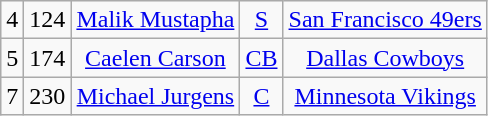<table class="wikitable" style="text-align:center">
<tr>
<td>4</td>
<td>124</td>
<td><a href='#'>Malik Mustapha</a></td>
<td><a href='#'>S</a></td>
<td><a href='#'>San Francisco 49ers</a></td>
</tr>
<tr>
<td>5</td>
<td>174</td>
<td><a href='#'>Caelen Carson</a></td>
<td><a href='#'>CB</a></td>
<td><a href='#'>Dallas Cowboys</a></td>
</tr>
<tr>
<td>7</td>
<td>230</td>
<td><a href='#'>Michael Jurgens</a></td>
<td><a href='#'>C</a></td>
<td><a href='#'>Minnesota Vikings</a></td>
</tr>
</table>
